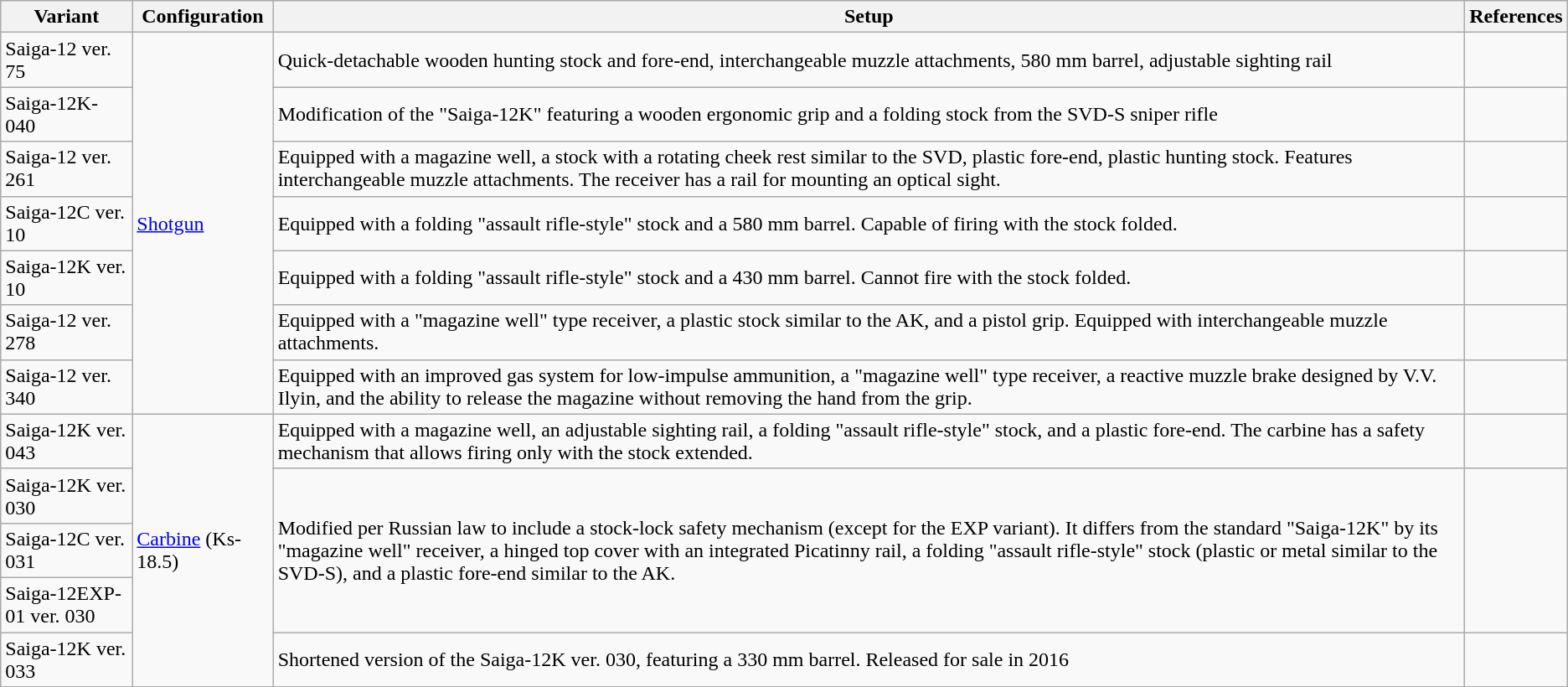<table class="wikitable">
<tr>
<th>Variant</th>
<th>Configuration</th>
<th>Setup</th>
<th>References</th>
</tr>
<tr>
<td>Saiga-12 ver. 75</td>
<td rowspan="7"><a href='#'>Shotgun</a></td>
<td>Quick-detachable wooden hunting stock and fore-end, interchangeable muzzle attachments, 580 mm barrel, adjustable sighting rail</td>
<td></td>
</tr>
<tr>
<td>Saiga-12K-040</td>
<td>Modification of the "Saiga-12K" featuring a wooden ergonomic grip and a folding stock from the SVD-S sniper rifle</td>
<td></td>
</tr>
<tr>
<td>Saiga-12 ver. 261</td>
<td>Equipped with a magazine well, a stock with a rotating cheek rest similar to the SVD, plastic fore-end, plastic hunting stock. Features interchangeable muzzle attachments. The receiver has a rail for mounting an optical sight.</td>
<td></td>
</tr>
<tr>
<td>Saiga-12C ver. 10</td>
<td>Equipped with a folding "assault rifle-style" stock and a 580 mm barrel. Capable of firing with the stock folded.</td>
<td></td>
</tr>
<tr>
<td>Saiga-12K ver. 10</td>
<td>Equipped with a folding "assault rifle-style" stock and a 430 mm barrel. Cannot fire with the stock folded.</td>
<td></td>
</tr>
<tr>
<td>Saiga-12 ver. 278</td>
<td>Equipped with a "magazine well" type receiver, a plastic stock similar to the AK, and a pistol grip. Equipped with interchangeable muzzle attachments.</td>
<td></td>
</tr>
<tr>
<td>Saiga-12 ver. 340</td>
<td>Equipped with an improved gas system for low-impulse ammunition, a "magazine well" type receiver, a reactive muzzle brake designed by V.V. Ilyin, and the ability to release the magazine without removing the hand from the grip.</td>
<td></td>
</tr>
<tr>
<td>Saiga-12K ver. 043</td>
<td rowspan="5"><a href='#'>Carbine</a> (Ks-18.5)</td>
<td>Equipped with  a magazine well, an adjustable sighting rail, a folding "assault rifle-style" stock, and a plastic fore-end. The carbine has a safety mechanism that allows firing only with the stock extended.</td>
<td></td>
</tr>
<tr>
<td>Saiga-12K ver. 030</td>
<td rowspan="3">Modified per Russian law to include a stock-lock safety mechanism (except for the EXP variant). It differs from the standard "Saiga-12K" by its "magazine well" receiver, a hinged top cover with an integrated Picatinny rail, a folding "assault rifle-style" stock (plastic or metal similar to the SVD-S), and a plastic fore-end similar to the AK.</td>
<td rowspan="3"></td>
</tr>
<tr>
<td>Saiga-12C ver. 031</td>
</tr>
<tr>
<td>Saiga-12EXP-01 ver. 030</td>
</tr>
<tr>
<td>Saiga-12K ver. 033</td>
<td>Shortened version of the Saiga-12K ver. 030, featuring a 330 mm barrel. Released for sale in 2016</td>
<td></td>
</tr>
</table>
